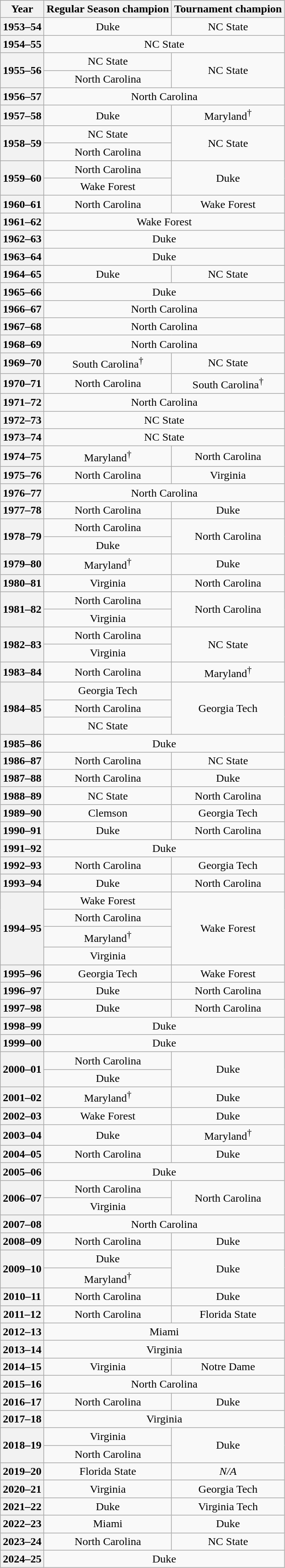<table class="wikitable" style="text-align: center;">
<tr>
<th>Year</th>
<th>Regular Season champion</th>
<th>Tournament champion</th>
</tr>
<tr>
<th>1953–54</th>
<td>Duke</td>
<td>NC State</td>
</tr>
<tr>
<th>1954–55</th>
<td colspan="2">NC State</td>
</tr>
<tr>
<th rowspan="2">1955–56</th>
<td>NC State</td>
<td rowspan="2">NC State</td>
</tr>
<tr>
<td>North Carolina</td>
</tr>
<tr>
<th>1956–57</th>
<td colspan="2">North Carolina</td>
</tr>
<tr>
<th>1957–58</th>
<td>Duke</td>
<td>Maryland<sup>†</sup></td>
</tr>
<tr>
<th rowspan="2">1958–59</th>
<td>NC State</td>
<td rowspan="2">NC State</td>
</tr>
<tr>
<td>North Carolina</td>
</tr>
<tr>
<th rowspan="2">1959–60</th>
<td>North Carolina</td>
<td rowspan="2">Duke</td>
</tr>
<tr>
<td>Wake Forest</td>
</tr>
<tr>
<th>1960–61</th>
<td>North Carolina</td>
<td>Wake Forest</td>
</tr>
<tr>
<th>1961–62</th>
<td colspan="2">Wake Forest</td>
</tr>
<tr>
<th>1962–63</th>
<td colspan="2">Duke</td>
</tr>
<tr>
<th>1963–64</th>
<td colspan="2">Duke</td>
</tr>
<tr>
<th>1964–65</th>
<td>Duke</td>
<td>NC State</td>
</tr>
<tr>
<th>1965–66</th>
<td colspan="2">Duke</td>
</tr>
<tr>
<th>1966–67</th>
<td colspan="2">North Carolina</td>
</tr>
<tr>
<th>1967–68</th>
<td colspan="2">North Carolina</td>
</tr>
<tr>
<th>1968–69</th>
<td colspan="2">North Carolina</td>
</tr>
<tr>
<th>1969–70</th>
<td>South Carolina<sup>†</sup></td>
<td>NC State</td>
</tr>
<tr>
<th>1970–71</th>
<td>North Carolina</td>
<td>South Carolina<sup>†</sup></td>
</tr>
<tr>
<th>1971–72</th>
<td colspan="2">North Carolina</td>
</tr>
<tr>
<th>1972–73</th>
<td colspan="2">NC State</td>
</tr>
<tr>
<th>1973–74</th>
<td colspan="2">NC State</td>
</tr>
<tr>
<th>1974–75</th>
<td>Maryland<sup>†</sup></td>
<td>North Carolina</td>
</tr>
<tr>
<th>1975–76</th>
<td>North Carolina</td>
<td>Virginia</td>
</tr>
<tr>
<th>1976–77</th>
<td colspan="2">North Carolina</td>
</tr>
<tr>
<th>1977–78</th>
<td>North Carolina</td>
<td>Duke</td>
</tr>
<tr>
<th rowspan="2">1978–79</th>
<td>North Carolina</td>
<td rowspan="2">North Carolina</td>
</tr>
<tr>
<td>Duke</td>
</tr>
<tr>
<th>1979–80</th>
<td>Maryland<sup>†</sup></td>
<td>Duke</td>
</tr>
<tr>
<th>1980–81</th>
<td>Virginia</td>
<td>North Carolina</td>
</tr>
<tr>
<th rowspan="2">1981–82</th>
<td>North Carolina</td>
<td rowspan="2">North Carolina</td>
</tr>
<tr>
<td>Virginia</td>
</tr>
<tr>
<th rowspan="2">1982–83</th>
<td>North Carolina</td>
<td rowspan="2">NC State</td>
</tr>
<tr>
<td>Virginia</td>
</tr>
<tr>
<th>1983–84</th>
<td>North Carolina</td>
<td>Maryland<sup>†</sup></td>
</tr>
<tr>
<th rowspan="3">1984–85</th>
<td>Georgia Tech</td>
<td rowspan="3">Georgia Tech</td>
</tr>
<tr>
<td>North Carolina</td>
</tr>
<tr>
<td>NC State</td>
</tr>
<tr>
<th>1985–86</th>
<td colspan="2">Duke</td>
</tr>
<tr>
<th>1986–87</th>
<td>North Carolina</td>
<td>NC State</td>
</tr>
<tr>
<th>1987–88</th>
<td>North Carolina</td>
<td>Duke</td>
</tr>
<tr>
<th>1988–89</th>
<td>NC State</td>
<td>North Carolina</td>
</tr>
<tr>
<th>1989–90</th>
<td>Clemson</td>
<td>Georgia Tech</td>
</tr>
<tr>
<th>1990–91</th>
<td>Duke</td>
<td>North Carolina</td>
</tr>
<tr>
<th>1991–92</th>
<td colspan="2">Duke</td>
</tr>
<tr>
<th>1992–93</th>
<td>North Carolina</td>
<td>Georgia Tech</td>
</tr>
<tr>
<th>1993–94</th>
<td>Duke</td>
<td>North Carolina</td>
</tr>
<tr>
<th rowspan="4">1994–95</th>
<td>Wake Forest</td>
<td rowspan="4">Wake Forest</td>
</tr>
<tr>
<td>North Carolina</td>
</tr>
<tr>
<td>Maryland<sup>†</sup></td>
</tr>
<tr>
<td>Virginia</td>
</tr>
<tr>
<th>1995–96</th>
<td>Georgia Tech</td>
<td>Wake Forest</td>
</tr>
<tr>
<th>1996–97</th>
<td>Duke</td>
<td>North Carolina</td>
</tr>
<tr>
<th>1997–98</th>
<td>Duke</td>
<td>North Carolina</td>
</tr>
<tr>
<th>1998–99</th>
<td colspan="2">Duke</td>
</tr>
<tr>
<th>1999–00</th>
<td colspan="2">Duke</td>
</tr>
<tr>
<th rowspan="2">2000–01</th>
<td>North Carolina</td>
<td rowspan="2">Duke</td>
</tr>
<tr>
<td>Duke</td>
</tr>
<tr>
<th>2001–02</th>
<td>Maryland<sup>†</sup></td>
<td>Duke</td>
</tr>
<tr>
<th>2002–03</th>
<td>Wake Forest</td>
<td>Duke</td>
</tr>
<tr>
<th>2003–04</th>
<td>Duke</td>
<td>Maryland<sup>†</sup></td>
</tr>
<tr>
<th>2004–05</th>
<td>North Carolina</td>
<td>Duke</td>
</tr>
<tr>
<th>2005–06</th>
<td colspan="2">Duke</td>
</tr>
<tr>
<th rowspan="2">2006–07</th>
<td>North Carolina</td>
<td rowspan="2">North Carolina</td>
</tr>
<tr>
<td>Virginia</td>
</tr>
<tr>
<th>2007–08</th>
<td colspan="2">North Carolina</td>
</tr>
<tr>
<th>2008–09</th>
<td>North Carolina</td>
<td>Duke</td>
</tr>
<tr>
<th rowspan="2">2009–10</th>
<td>Duke</td>
<td rowspan="2">Duke</td>
</tr>
<tr>
<td>Maryland<sup>†</sup></td>
</tr>
<tr>
<th>2010–11</th>
<td>North Carolina</td>
<td>Duke</td>
</tr>
<tr>
<th>2011–12</th>
<td>North Carolina</td>
<td>Florida State</td>
</tr>
<tr>
<th>2012–13</th>
<td colspan="2">Miami</td>
</tr>
<tr>
<th>2013–14</th>
<td colspan="2">Virginia</td>
</tr>
<tr>
<th>2014–15</th>
<td>Virginia</td>
<td>Notre Dame</td>
</tr>
<tr>
<th>2015–16</th>
<td colspan="2">North Carolina</td>
</tr>
<tr>
<th>2016–17</th>
<td>North Carolina</td>
<td>Duke</td>
</tr>
<tr>
<th>2017–18</th>
<td colspan="2">Virginia</td>
</tr>
<tr>
<th rowspan="2">2018–19</th>
<td>Virginia</td>
<td rowspan="2">Duke</td>
</tr>
<tr>
<td>North Carolina</td>
</tr>
<tr>
<th>2019–20</th>
<td>Florida State</td>
<td><em>N/A</em></td>
</tr>
<tr>
<th>2020–21</th>
<td>Virginia</td>
<td>Georgia Tech</td>
</tr>
<tr>
<th>2021–22</th>
<td>Duke</td>
<td>Virginia Tech</td>
</tr>
<tr>
<th>2022–23</th>
<td>Miami</td>
<td>Duke</td>
</tr>
<tr>
<th>2023–24</th>
<td>North Carolina</td>
<td>NC State</td>
</tr>
<tr>
<th>2024–25</th>
<td colspan="2">Duke</td>
</tr>
</table>
